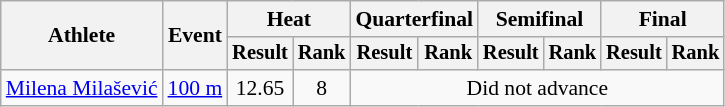<table class=wikitable style="font-size:90%">
<tr>
<th rowspan="2">Athlete</th>
<th rowspan="2">Event</th>
<th colspan="2">Heat</th>
<th colspan="2">Quarterfinal</th>
<th colspan="2">Semifinal</th>
<th colspan="2">Final</th>
</tr>
<tr style="font-size:95%">
<th>Result</th>
<th>Rank</th>
<th>Result</th>
<th>Rank</th>
<th>Result</th>
<th>Rank</th>
<th>Result</th>
<th>Rank</th>
</tr>
<tr align=center>
<td align=left><a href='#'>Milena Milašević</a></td>
<td align=left><a href='#'>100 m</a></td>
<td>12.65</td>
<td>8</td>
<td colspan=6>Did not advance</td>
</tr>
</table>
